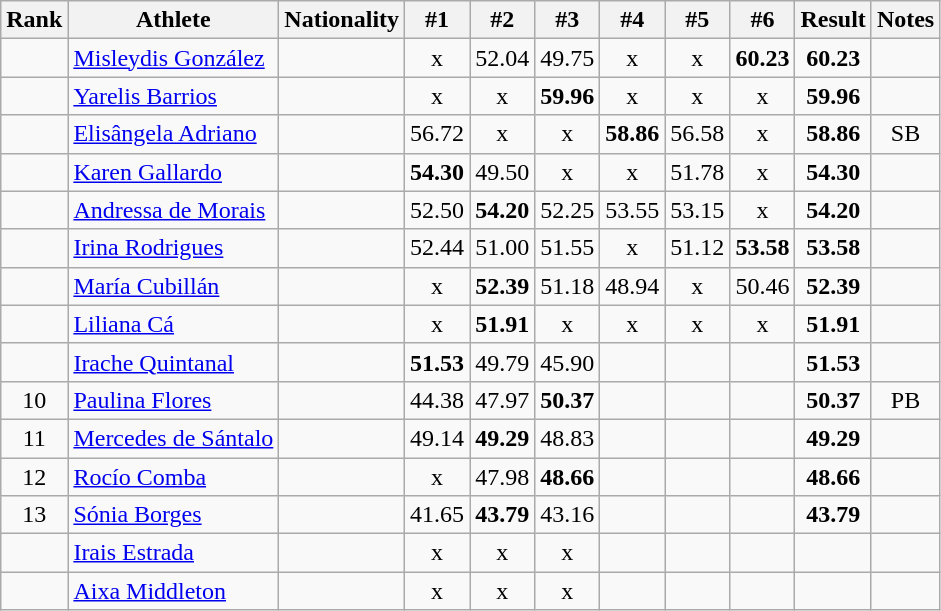<table class="wikitable sortable" style="text-align:center">
<tr>
<th>Rank</th>
<th>Athlete</th>
<th>Nationality</th>
<th>#1</th>
<th>#2</th>
<th>#3</th>
<th>#4</th>
<th>#5</th>
<th>#6</th>
<th>Result</th>
<th>Notes</th>
</tr>
<tr>
<td></td>
<td align="left"><a href='#'>Misleydis González</a></td>
<td align=left></td>
<td>x</td>
<td>52.04</td>
<td>49.75</td>
<td>x</td>
<td>x</td>
<td><strong>60.23</strong></td>
<td><strong>60.23</strong></td>
<td></td>
</tr>
<tr>
<td></td>
<td align="left"><a href='#'>Yarelis Barrios</a></td>
<td align=left></td>
<td>x</td>
<td>x</td>
<td><strong>59.96</strong></td>
<td>x</td>
<td>x</td>
<td>x</td>
<td><strong>59.96</strong></td>
<td></td>
</tr>
<tr>
<td></td>
<td align="left"><a href='#'>Elisângela Adriano</a></td>
<td align=left></td>
<td>56.72</td>
<td>x</td>
<td>x</td>
<td><strong>58.86</strong></td>
<td>56.58</td>
<td>x</td>
<td><strong>58.86</strong></td>
<td>SB</td>
</tr>
<tr>
<td></td>
<td align="left"><a href='#'>Karen Gallardo</a></td>
<td align=left></td>
<td><strong>54.30</strong></td>
<td>49.50</td>
<td>x</td>
<td>x</td>
<td>51.78</td>
<td>x</td>
<td><strong>54.30</strong></td>
<td></td>
</tr>
<tr>
<td></td>
<td align="left"><a href='#'>Andressa de Morais</a></td>
<td align=left></td>
<td>52.50</td>
<td><strong>54.20</strong></td>
<td>52.25</td>
<td>53.55</td>
<td>53.15</td>
<td>x</td>
<td><strong>54.20</strong></td>
<td></td>
</tr>
<tr>
<td></td>
<td align="left"><a href='#'>Irina Rodrigues</a></td>
<td align=left></td>
<td>52.44</td>
<td>51.00</td>
<td>51.55</td>
<td>x</td>
<td>51.12</td>
<td><strong>53.58</strong></td>
<td><strong>53.58</strong></td>
<td></td>
</tr>
<tr>
<td></td>
<td align="left"><a href='#'>María Cubillán</a></td>
<td align=left></td>
<td>x</td>
<td><strong>52.39</strong></td>
<td>51.18</td>
<td>48.94</td>
<td>x</td>
<td>50.46</td>
<td><strong>52.39</strong></td>
<td></td>
</tr>
<tr>
<td></td>
<td align="left"><a href='#'>Liliana Cá</a></td>
<td align=left></td>
<td>x</td>
<td><strong>51.91</strong></td>
<td>x</td>
<td>x</td>
<td>x</td>
<td>x</td>
<td><strong>51.91</strong></td>
<td></td>
</tr>
<tr>
<td></td>
<td align="left"><a href='#'>Irache Quintanal</a></td>
<td align=left></td>
<td><strong>51.53</strong></td>
<td>49.79</td>
<td>45.90</td>
<td></td>
<td></td>
<td></td>
<td><strong>51.53</strong></td>
<td></td>
</tr>
<tr>
<td>10</td>
<td align="left"><a href='#'>Paulina Flores</a></td>
<td align=left></td>
<td>44.38</td>
<td>47.97</td>
<td><strong>50.37</strong></td>
<td></td>
<td></td>
<td></td>
<td><strong>50.37</strong></td>
<td>PB</td>
</tr>
<tr>
<td>11</td>
<td align="left"><a href='#'>Mercedes de Sántalo</a></td>
<td align=left></td>
<td>49.14</td>
<td><strong>49.29</strong></td>
<td>48.83</td>
<td></td>
<td></td>
<td></td>
<td><strong>49.29</strong></td>
<td></td>
</tr>
<tr>
<td>12</td>
<td align="left"><a href='#'>Rocío Comba</a></td>
<td align=left></td>
<td>x</td>
<td>47.98</td>
<td><strong>48.66</strong></td>
<td></td>
<td></td>
<td></td>
<td><strong>48.66</strong></td>
<td></td>
</tr>
<tr>
<td>13</td>
<td align="left"><a href='#'>Sónia Borges</a></td>
<td align=left></td>
<td>41.65</td>
<td><strong>43.79</strong></td>
<td>43.16</td>
<td></td>
<td></td>
<td></td>
<td><strong>43.79</strong></td>
<td></td>
</tr>
<tr>
<td></td>
<td align="left"><a href='#'>Irais Estrada</a></td>
<td align=left></td>
<td>x</td>
<td>x</td>
<td>x</td>
<td></td>
<td></td>
<td></td>
<td><strong></strong></td>
<td></td>
</tr>
<tr>
<td></td>
<td align="left"><a href='#'>Aixa Middleton</a></td>
<td align=left></td>
<td>x</td>
<td>x</td>
<td>x</td>
<td></td>
<td></td>
<td></td>
<td><strong></strong></td>
<td></td>
</tr>
</table>
